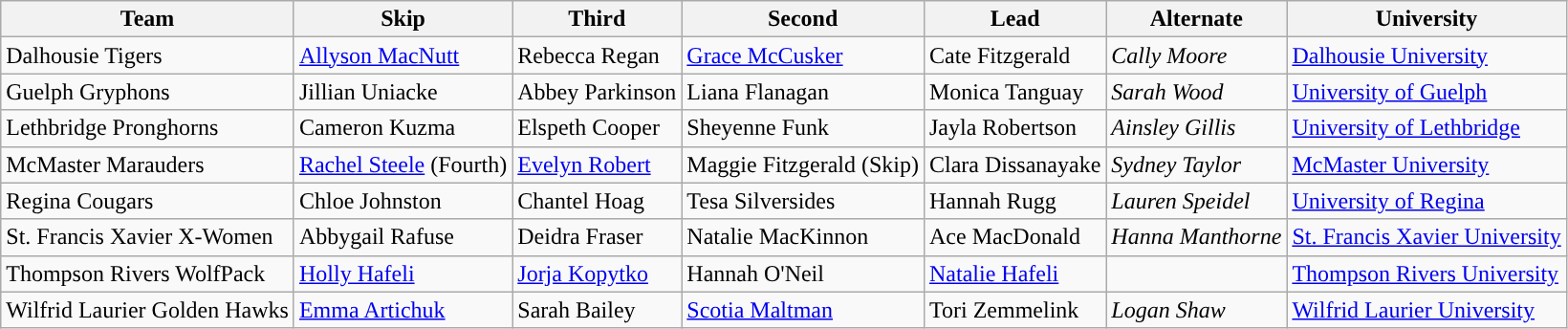<table class="wikitable">
<tr>
<th scope="col">Team</th>
<th scope="col">Skip</th>
<th scope="col">Third</th>
<th scope="col">Second</th>
<th scope="col">Lead</th>
<th scope="col">Alternate</th>
<th scope="col">University</th>
</tr>
<tr>
<td>Dalhousie Tigers</td>
<td><a href='#'>Allyson MacNutt</a></td>
<td>Rebecca Regan</td>
<td><a href='#'>Grace McCusker</a></td>
<td>Cate Fitzgerald</td>
<td><em>Cally Moore</em></td>
<td> <a href='#'>Dalhousie University</a></td>
</tr>
<tr>
<td>Guelph Gryphons</td>
<td>Jillian Uniacke</td>
<td>Abbey Parkinson</td>
<td>Liana Flanagan</td>
<td>Monica Tanguay</td>
<td><em>Sarah Wood</em></td>
<td> <a href='#'>University of Guelph</a></td>
</tr>
<tr>
<td>Lethbridge Pronghorns</td>
<td>Cameron Kuzma</td>
<td>Elspeth Cooper</td>
<td>Sheyenne Funk</td>
<td>Jayla Robertson</td>
<td><em>Ainsley Gillis</em></td>
<td> <a href='#'>University of Lethbridge</a></td>
</tr>
<tr>
<td>McMaster Marauders</td>
<td><a href='#'>Rachel Steele</a> (Fourth)</td>
<td><a href='#'>Evelyn Robert</a></td>
<td>Maggie Fitzgerald (Skip)</td>
<td>Clara Dissanayake</td>
<td><em>Sydney Taylor</em></td>
<td> <a href='#'>McMaster University</a></td>
</tr>
<tr>
<td>Regina Cougars</td>
<td>Chloe Johnston</td>
<td>Chantel Hoag</td>
<td>Tesa Silversides</td>
<td>Hannah Rugg</td>
<td><em>Lauren Speidel</em></td>
<td> <a href='#'>University of Regina</a></td>
</tr>
<tr>
<td>St. Francis Xavier X-Women</td>
<td>Abbygail Rafuse</td>
<td>Deidra Fraser</td>
<td>Natalie MacKinnon</td>
<td>Ace MacDonald</td>
<td><em>Hanna Manthorne</em></td>
<td> <a href='#'>St. Francis Xavier University</a></td>
</tr>
<tr>
<td>Thompson Rivers WolfPack</td>
<td><a href='#'>Holly Hafeli</a></td>
<td><a href='#'>Jorja Kopytko</a></td>
<td>Hannah O'Neil</td>
<td><a href='#'>Natalie Hafeli</a></td>
<td></td>
<td> <a href='#'>Thompson Rivers University</a></td>
</tr>
<tr>
<td>Wilfrid Laurier Golden Hawks</td>
<td><a href='#'>Emma Artichuk</a></td>
<td>Sarah Bailey</td>
<td><a href='#'>Scotia Maltman</a></td>
<td>Tori Zemmelink</td>
<td><em>Logan Shaw</em></td>
<td> <a href='#'>Wilfrid Laurier University</a></td>
</tr>
</table>
